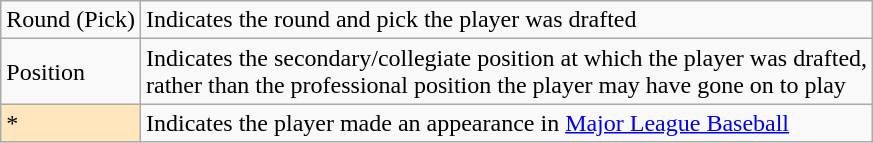<table class="wikitable" border="1">
<tr>
<td>Round (Pick)</td>
<td>Indicates the round and pick the player was drafted</td>
</tr>
<tr>
<td>Position</td>
<td>Indicates the secondary/collegiate position at which the player was drafted,<br>rather than the professional position the player may have gone on to play</td>
</tr>
<tr>
<td style="background-color: #FFE6BD">*</td>
<td>Indicates the player made an appearance in <a href='#'>Major League Baseball</a></td>
</tr>
</table>
